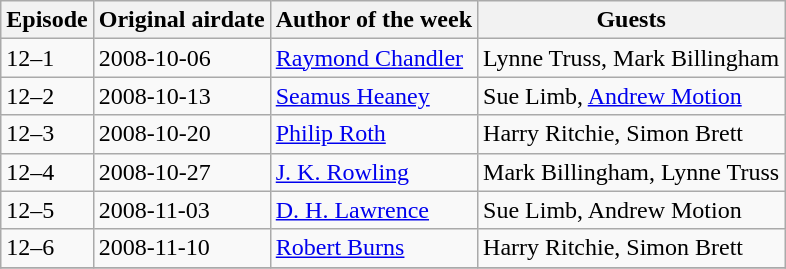<table class="wikitable">
<tr>
<th>Episode</th>
<th>Original airdate</th>
<th>Author of the week</th>
<th>Guests</th>
</tr>
<tr>
<td>12–1</td>
<td>2008-10-06</td>
<td><a href='#'>Raymond Chandler</a></td>
<td>Lynne Truss, Mark Billingham</td>
</tr>
<tr>
<td>12–2</td>
<td>2008-10-13</td>
<td><a href='#'>Seamus Heaney</a></td>
<td>Sue Limb, <a href='#'>Andrew Motion</a></td>
</tr>
<tr>
<td>12–3</td>
<td>2008-10-20</td>
<td><a href='#'>Philip Roth</a></td>
<td>Harry Ritchie, Simon Brett</td>
</tr>
<tr>
<td>12–4</td>
<td>2008-10-27</td>
<td><a href='#'>J. K. Rowling</a></td>
<td>Mark Billingham, Lynne Truss</td>
</tr>
<tr>
<td>12–5</td>
<td>2008-11-03</td>
<td><a href='#'>D. H. Lawrence</a></td>
<td>Sue Limb, Andrew Motion</td>
</tr>
<tr>
<td>12–6</td>
<td>2008-11-10</td>
<td><a href='#'>Robert Burns</a></td>
<td>Harry Ritchie, Simon Brett</td>
</tr>
<tr>
</tr>
</table>
